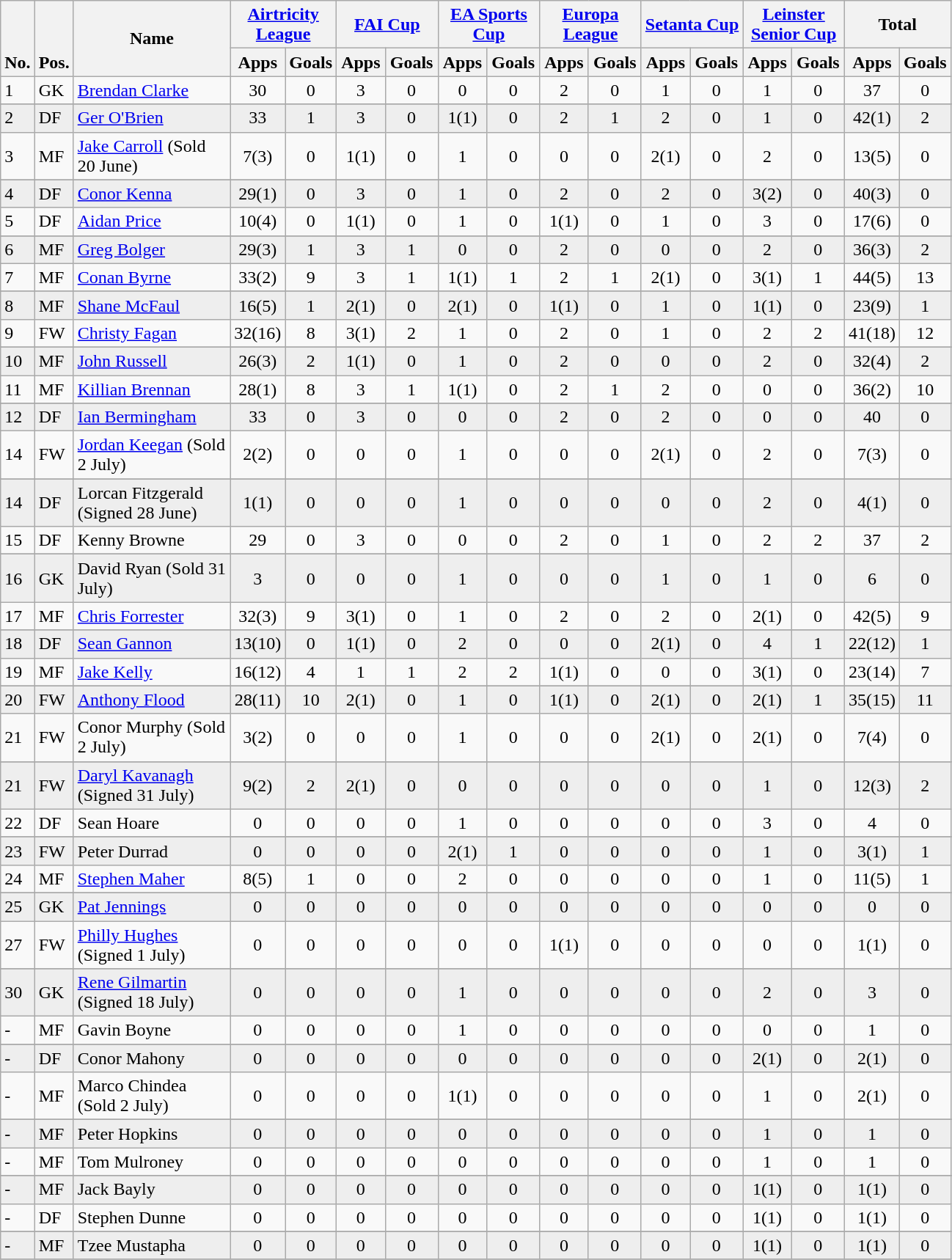<table class="wikitable" style="text-align:center">
<tr>
<th rowspan="2" style="vertical-align:bottom;">No.</th>
<th rowspan="2" style="vertical-align:bottom;">Pos.</th>
<th rowspan="2" style="width:135px;">Name</th>
<th colspan="2" style="width:85px;"><a href='#'>Airtricity League</a></th>
<th colspan="2" style="width:85px;"><a href='#'>FAI Cup</a></th>
<th colspan="2" style="width:85px;"><a href='#'>EA Sports Cup</a></th>
<th colspan="2" style="width:85px;"><a href='#'>Europa League</a></th>
<th colspan="2" style="width:85px;"><a href='#'>Setanta Cup</a></th>
<th colspan="2" style="width:85px;"><a href='#'>Leinster Senior Cup</a></th>
<th colspan="2" style="width:85px;">Total</th>
</tr>
<tr>
<th>Apps</th>
<th>Goals</th>
<th>Apps</th>
<th>Goals</th>
<th>Apps</th>
<th>Goals</th>
<th>Apps</th>
<th>Goals</th>
<th>Apps</th>
<th>Goals</th>
<th>Apps</th>
<th>Goals</th>
<th>Apps</th>
<th>Goals</th>
</tr>
<tr>
<td align="left">1</td>
<td align="left">GK</td>
<td align="left"> <a href='#'>Brendan Clarke</a></td>
<td>30</td>
<td>0</td>
<td>3</td>
<td>0</td>
<td>0</td>
<td>0</td>
<td>2</td>
<td>0</td>
<td>1</td>
<td>0</td>
<td>1</td>
<td>0</td>
<td>37</td>
<td>0</td>
</tr>
<tr>
</tr>
<tr bgcolor=#EEEEEE>
<td align="left">2</td>
<td align="left">DF</td>
<td align="left"> <a href='#'>Ger O'Brien</a></td>
<td>33</td>
<td>1</td>
<td>3</td>
<td>0</td>
<td>1(1)</td>
<td>0</td>
<td>2</td>
<td>1</td>
<td>2</td>
<td>0</td>
<td>1</td>
<td>0</td>
<td>42(1)</td>
<td>2</td>
</tr>
<tr>
<td align="left">3</td>
<td align="left">MF</td>
<td align="left"> <a href='#'>Jake Carroll</a> (Sold 20 June)</td>
<td>7(3)</td>
<td>0</td>
<td>1(1)</td>
<td>0</td>
<td>1</td>
<td>0</td>
<td>0</td>
<td>0</td>
<td>2(1)</td>
<td>0</td>
<td>2</td>
<td>0</td>
<td>13(5)</td>
<td>0</td>
</tr>
<tr>
</tr>
<tr bgcolor=#EEEEEE>
<td align="left">4</td>
<td align="left">DF</td>
<td align="left"> <a href='#'>Conor Kenna</a></td>
<td>29(1)</td>
<td>0</td>
<td>3</td>
<td>0</td>
<td>1</td>
<td>0</td>
<td>2</td>
<td>0</td>
<td>2</td>
<td>0</td>
<td>3(2)</td>
<td>0</td>
<td>40(3)</td>
<td>0</td>
</tr>
<tr>
<td align="left">5</td>
<td align="left">DF</td>
<td align="left"> <a href='#'>Aidan Price</a></td>
<td>10(4)</td>
<td>0</td>
<td>1(1)</td>
<td>0</td>
<td>1</td>
<td>0</td>
<td>1(1)</td>
<td>0</td>
<td>1</td>
<td>0</td>
<td>3</td>
<td>0</td>
<td>17(6)</td>
<td>0</td>
</tr>
<tr>
</tr>
<tr bgcolor=#EEEEEE>
<td align="left">6</td>
<td align="left">MF</td>
<td align="left"> <a href='#'>Greg Bolger</a></td>
<td>29(3)</td>
<td>1</td>
<td>3</td>
<td>1</td>
<td>0</td>
<td>0</td>
<td>2</td>
<td>0</td>
<td>0</td>
<td>0</td>
<td>2</td>
<td>0</td>
<td>36(3)</td>
<td>2</td>
</tr>
<tr>
<td align="left">7</td>
<td align="left">MF</td>
<td align="left"> <a href='#'>Conan Byrne</a></td>
<td>33(2)</td>
<td>9</td>
<td>3</td>
<td>1</td>
<td>1(1)</td>
<td>1</td>
<td>2</td>
<td>1</td>
<td>2(1)</td>
<td>0</td>
<td>3(1)</td>
<td>1</td>
<td>44(5)</td>
<td>13</td>
</tr>
<tr>
</tr>
<tr bgcolor=#EEEEEE>
<td align="left">8</td>
<td align="left">MF</td>
<td align="left"> <a href='#'>Shane McFaul</a></td>
<td>16(5)</td>
<td>1</td>
<td>2(1)</td>
<td>0</td>
<td>2(1)</td>
<td>0</td>
<td>1(1)</td>
<td>0</td>
<td>1</td>
<td>0</td>
<td>1(1)</td>
<td>0</td>
<td>23(9)</td>
<td>1</td>
</tr>
<tr>
<td align="left">9</td>
<td align="left">FW</td>
<td align="left"> <a href='#'>Christy Fagan</a></td>
<td>32(16)</td>
<td>8</td>
<td>3(1)</td>
<td>2</td>
<td>1</td>
<td>0</td>
<td>2</td>
<td>0</td>
<td>1</td>
<td>0</td>
<td>2</td>
<td>2</td>
<td>41(18)</td>
<td>12</td>
</tr>
<tr>
</tr>
<tr bgcolor=#EEEEEE>
<td align="left">10</td>
<td align="left">MF</td>
<td align="left"> <a href='#'>John Russell</a></td>
<td>26(3)</td>
<td>2</td>
<td>1(1)</td>
<td>0</td>
<td>1</td>
<td>0</td>
<td>2</td>
<td>0</td>
<td>0</td>
<td>0</td>
<td>2</td>
<td>0</td>
<td>32(4)</td>
<td>2</td>
</tr>
<tr>
<td align="left">11</td>
<td align="left">MF</td>
<td align="left"> <a href='#'>Killian Brennan</a></td>
<td>28(1)</td>
<td>8</td>
<td>3</td>
<td>1</td>
<td>1(1)</td>
<td>0</td>
<td>2</td>
<td>1</td>
<td>2</td>
<td>0</td>
<td>0</td>
<td>0</td>
<td>36(2)</td>
<td>10</td>
</tr>
<tr>
</tr>
<tr bgcolor=#EEEEEE>
<td align="left">12</td>
<td align="left">DF</td>
<td align="left"> <a href='#'>Ian Bermingham</a></td>
<td>33</td>
<td>0</td>
<td>3</td>
<td>0</td>
<td>0</td>
<td>0</td>
<td>2</td>
<td>0</td>
<td>2</td>
<td>0</td>
<td>0</td>
<td>0</td>
<td>40</td>
<td>0</td>
</tr>
<tr>
<td align="left">14</td>
<td align="left">FW</td>
<td align="left"> <a href='#'>Jordan Keegan</a> (Sold 2 July)</td>
<td>2(2)</td>
<td>0</td>
<td>0</td>
<td>0</td>
<td>1</td>
<td>0</td>
<td>0</td>
<td>0</td>
<td>2(1)</td>
<td>0</td>
<td>2</td>
<td>0</td>
<td>7(3)</td>
<td>0</td>
</tr>
<tr>
</tr>
<tr bgcolor=#EEEEEE>
<td align="left">14</td>
<td align="left">DF</td>
<td align="left"> Lorcan Fitzgerald (Signed 28 June)</td>
<td>1(1)</td>
<td>0</td>
<td>0</td>
<td>0</td>
<td>1</td>
<td>0</td>
<td>0</td>
<td>0</td>
<td>0</td>
<td>0</td>
<td>2</td>
<td>0</td>
<td>4(1)</td>
<td>0</td>
</tr>
<tr>
<td align="left">15</td>
<td align="left">DF</td>
<td align="left"> Kenny Browne</td>
<td>29</td>
<td>0</td>
<td>3</td>
<td>0</td>
<td>0</td>
<td>0</td>
<td>2</td>
<td>0</td>
<td>1</td>
<td>0</td>
<td>2</td>
<td>2</td>
<td>37</td>
<td>2</td>
</tr>
<tr>
</tr>
<tr bgcolor=#EEEEEE>
<td align="left">16</td>
<td align="left">GK</td>
<td align="left"> David Ryan (Sold 31 July)</td>
<td>3</td>
<td>0</td>
<td>0</td>
<td>0</td>
<td>1</td>
<td>0</td>
<td>0</td>
<td>0</td>
<td>1</td>
<td>0</td>
<td>1</td>
<td>0</td>
<td>6</td>
<td>0</td>
</tr>
<tr>
<td align="left">17</td>
<td align="left">MF</td>
<td align="left"> <a href='#'>Chris Forrester</a></td>
<td>32(3)</td>
<td>9</td>
<td>3(1)</td>
<td>0</td>
<td>1</td>
<td>0</td>
<td>2</td>
<td>0</td>
<td>2</td>
<td>0</td>
<td>2(1)</td>
<td>0</td>
<td>42(5)</td>
<td>9</td>
</tr>
<tr>
</tr>
<tr bgcolor=#EEEEEE>
<td align="left">18</td>
<td align="left">DF</td>
<td align="left"> <a href='#'>Sean Gannon</a></td>
<td>13(10)</td>
<td>0</td>
<td>1(1)</td>
<td>0</td>
<td>2</td>
<td>0</td>
<td>0</td>
<td>0</td>
<td>2(1)</td>
<td>0</td>
<td>4</td>
<td>1</td>
<td>22(12)</td>
<td>1</td>
</tr>
<tr>
<td align="left">19</td>
<td align="left">MF</td>
<td align="left"> <a href='#'>Jake Kelly</a></td>
<td>16(12)</td>
<td>4</td>
<td>1</td>
<td>1</td>
<td>2</td>
<td>2</td>
<td>1(1)</td>
<td>0</td>
<td>0</td>
<td>0</td>
<td>3(1)</td>
<td>0</td>
<td>23(14)</td>
<td>7</td>
</tr>
<tr>
</tr>
<tr bgcolor=#EEEEEE>
<td align="left">20</td>
<td align="left">FW</td>
<td align="left"> <a href='#'>Anthony Flood</a></td>
<td>28(11)</td>
<td>10</td>
<td>2(1)</td>
<td>0</td>
<td>1</td>
<td>0</td>
<td>1(1)</td>
<td>0</td>
<td>2(1)</td>
<td>0</td>
<td>2(1)</td>
<td>1</td>
<td>35(15)</td>
<td>11</td>
</tr>
<tr>
<td align="left">21</td>
<td align="left">FW</td>
<td align="left"> Conor Murphy (Sold 2 July)</td>
<td>3(2)</td>
<td>0</td>
<td>0</td>
<td>0</td>
<td>1</td>
<td>0</td>
<td>0</td>
<td>0</td>
<td>2(1)</td>
<td>0</td>
<td>2(1)</td>
<td>0</td>
<td>7(4)</td>
<td>0</td>
</tr>
<tr>
</tr>
<tr bgcolor=#EEEEEE>
<td align="left">21</td>
<td align="left">FW</td>
<td align="left"> <a href='#'>Daryl Kavanagh</a> (Signed 31 July)</td>
<td>9(2)</td>
<td>2</td>
<td>2(1)</td>
<td>0</td>
<td>0</td>
<td>0</td>
<td>0</td>
<td>0</td>
<td>0</td>
<td>0</td>
<td>1</td>
<td>0</td>
<td>12(3)</td>
<td>2</td>
</tr>
<tr>
<td align="left">22</td>
<td align="left">DF</td>
<td align="left"> Sean Hoare</td>
<td>0</td>
<td>0</td>
<td>0</td>
<td>0</td>
<td>1</td>
<td>0</td>
<td>0</td>
<td>0</td>
<td>0</td>
<td>0</td>
<td>3</td>
<td>0</td>
<td>4</td>
<td>0</td>
</tr>
<tr>
</tr>
<tr bgcolor=#EEEEEE>
<td align="left">23</td>
<td align="left">FW</td>
<td align="left"> Peter Durrad</td>
<td>0</td>
<td>0</td>
<td>0</td>
<td>0</td>
<td>2(1)</td>
<td>1</td>
<td>0</td>
<td>0</td>
<td>0</td>
<td>0</td>
<td>1</td>
<td>0</td>
<td>3(1)</td>
<td>1</td>
</tr>
<tr>
<td align="left">24</td>
<td align="left">MF</td>
<td align="left"> <a href='#'>Stephen Maher</a></td>
<td>8(5)</td>
<td>1</td>
<td>0</td>
<td>0</td>
<td>2</td>
<td>0</td>
<td>0</td>
<td>0</td>
<td>0</td>
<td>0</td>
<td>1</td>
<td>0</td>
<td>11(5)</td>
<td>1</td>
</tr>
<tr>
</tr>
<tr bgcolor=#EEEEEE>
<td align="left">25</td>
<td align="left">GK</td>
<td align="left"> <a href='#'>Pat Jennings</a></td>
<td>0</td>
<td>0</td>
<td>0</td>
<td>0</td>
<td>0</td>
<td>0</td>
<td>0</td>
<td>0</td>
<td>0</td>
<td>0</td>
<td>0</td>
<td>0</td>
<td>0</td>
<td>0</td>
</tr>
<tr>
<td align="left">27</td>
<td align="left">FW</td>
<td align="left"> <a href='#'>Philly Hughes</a> (Signed 1 July)</td>
<td>0</td>
<td>0</td>
<td>0</td>
<td>0</td>
<td>0</td>
<td>0</td>
<td>1(1)</td>
<td>0</td>
<td>0</td>
<td>0</td>
<td>0</td>
<td>0</td>
<td>1(1)</td>
<td>0</td>
</tr>
<tr>
</tr>
<tr bgcolor=#EEEEEE>
<td align="left">30</td>
<td align="left">GK</td>
<td align="left"> <a href='#'>Rene Gilmartin</a> (Signed 18 July)</td>
<td>0</td>
<td>0</td>
<td>0</td>
<td>0</td>
<td>1</td>
<td>0</td>
<td>0</td>
<td>0</td>
<td>0</td>
<td>0</td>
<td>2</td>
<td>0</td>
<td>3</td>
<td>0</td>
</tr>
<tr>
<td align="left">-</td>
<td align="left">MF</td>
<td align="left"> Gavin Boyne</td>
<td>0</td>
<td>0</td>
<td>0</td>
<td>0</td>
<td>1</td>
<td>0</td>
<td>0</td>
<td>0</td>
<td>0</td>
<td>0</td>
<td>0</td>
<td>0</td>
<td>1</td>
<td>0</td>
</tr>
<tr>
</tr>
<tr bgcolor=#EEEEEE>
<td align="left">-</td>
<td align="left">DF</td>
<td align="left"> Conor Mahony</td>
<td>0</td>
<td>0</td>
<td>0</td>
<td>0</td>
<td>0</td>
<td>0</td>
<td>0</td>
<td>0</td>
<td>0</td>
<td>0</td>
<td>2(1)</td>
<td>0</td>
<td>2(1)</td>
<td>0</td>
</tr>
<tr>
<td align="left">-</td>
<td align="left">MF</td>
<td align="left"> Marco Chindea (Sold 2 July)</td>
<td>0</td>
<td>0</td>
<td>0</td>
<td>0</td>
<td>1(1)</td>
<td>0</td>
<td>0</td>
<td>0</td>
<td>0</td>
<td>0</td>
<td>1</td>
<td>0</td>
<td>2(1)</td>
<td>0</td>
</tr>
<tr>
</tr>
<tr bgcolor=#EEEEEE>
<td align="left">-</td>
<td align="left">MF</td>
<td align="left"> Peter Hopkins</td>
<td>0</td>
<td>0</td>
<td>0</td>
<td>0</td>
<td>0</td>
<td>0</td>
<td>0</td>
<td>0</td>
<td>0</td>
<td>0</td>
<td>1</td>
<td>0</td>
<td>1</td>
<td>0</td>
</tr>
<tr>
<td align="left">-</td>
<td align="left">MF</td>
<td align="left"> Tom Mulroney</td>
<td>0</td>
<td>0</td>
<td>0</td>
<td>0</td>
<td>0</td>
<td>0</td>
<td>0</td>
<td>0</td>
<td>0</td>
<td>0</td>
<td>1</td>
<td>0</td>
<td>1</td>
<td>0</td>
</tr>
<tr>
</tr>
<tr bgcolor=#EEEEEE>
<td align="left">-</td>
<td align="left">MF</td>
<td align="left"> Jack Bayly</td>
<td>0</td>
<td>0</td>
<td>0</td>
<td>0</td>
<td>0</td>
<td>0</td>
<td>0</td>
<td>0</td>
<td>0</td>
<td>0</td>
<td>1(1)</td>
<td>0</td>
<td>1(1)</td>
<td>0</td>
</tr>
<tr>
<td align="left">-</td>
<td align="left">DF</td>
<td align="left"> Stephen Dunne</td>
<td>0</td>
<td>0</td>
<td>0</td>
<td>0</td>
<td>0</td>
<td>0</td>
<td>0</td>
<td>0</td>
<td>0</td>
<td>0</td>
<td>1(1)</td>
<td>0</td>
<td>1(1)</td>
<td>0</td>
</tr>
<tr>
</tr>
<tr bgcolor=#EEEEEE>
<td align="left">-</td>
<td align="left">MF</td>
<td align="left"> Tzee Mustapha</td>
<td>0</td>
<td>0</td>
<td>0</td>
<td>0</td>
<td>0</td>
<td>0</td>
<td>0</td>
<td>0</td>
<td>0</td>
<td>0</td>
<td>1(1)</td>
<td>0</td>
<td>1(1)</td>
<td>0</td>
</tr>
<tr>
</tr>
</table>
